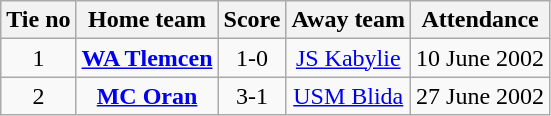<table class="wikitable" style="text-align:center">
<tr>
<th>Tie no</th>
<th>Home team</th>
<th>Score</th>
<th>Away team</th>
<th>Attendance</th>
</tr>
<tr>
<td>1</td>
<td><strong><a href='#'>WA Tlemcen</a></strong></td>
<td>1-0</td>
<td><a href='#'>JS Kabylie</a></td>
<td>10 June 2002</td>
</tr>
<tr>
<td>2</td>
<td><strong><a href='#'>MC Oran</a></strong></td>
<td>3-1</td>
<td><a href='#'>USM Blida</a></td>
<td>27 June 2002</td>
</tr>
</table>
